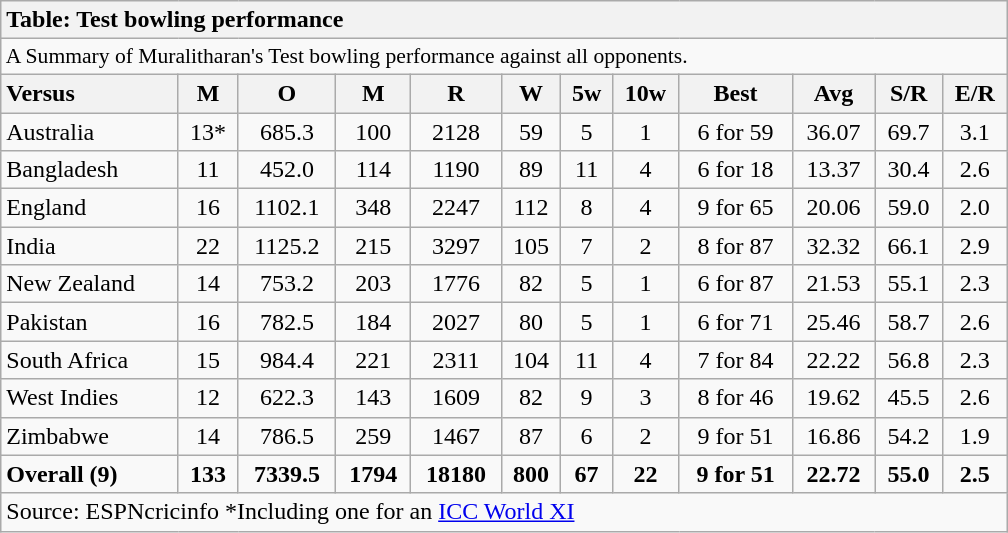<table class="wikitable collapsible" style="width:42em; text-align:center; float:right; margin-left:1em;">
<tr>
<th colspan="12" style="white-space:nowrap; text-align:left;">Table: Test bowling performance</th>
</tr>
<tr>
<td colspan="12" style="font-size:90%; text-align:left;">A Summary of Muralitharan's Test bowling performance against all opponents.</td>
</tr>
<tr>
<th style="text-align:left;">Versus</th>
<th>M</th>
<th>O</th>
<th>M</th>
<th>R</th>
<th>W</th>
<th>5w</th>
<th>10w</th>
<th>Best</th>
<th>Avg</th>
<th>S/R</th>
<th>E/R</th>
</tr>
<tr>
<td style="text-align:left;">Australia</td>
<td>13*</td>
<td>685.3</td>
<td>100</td>
<td>2128</td>
<td>59</td>
<td>5</td>
<td>1</td>
<td>6 for 59</td>
<td>36.07</td>
<td>69.7</td>
<td>3.1</td>
</tr>
<tr>
<td style="text-align:left;">Bangladesh</td>
<td>11</td>
<td>452.0</td>
<td>114</td>
<td>1190</td>
<td>89</td>
<td>11</td>
<td>4</td>
<td>6 for 18</td>
<td>13.37</td>
<td>30.4</td>
<td>2.6</td>
</tr>
<tr>
<td style="text-align:left;">England</td>
<td>16</td>
<td>1102.1</td>
<td>348</td>
<td>2247</td>
<td>112</td>
<td>8</td>
<td>4</td>
<td>9 for 65</td>
<td>20.06</td>
<td>59.0</td>
<td>2.0</td>
</tr>
<tr>
<td style="text-align:left;">India</td>
<td>22</td>
<td>1125.2</td>
<td>215</td>
<td>3297</td>
<td>105</td>
<td>7</td>
<td>2</td>
<td>8 for 87</td>
<td>32.32</td>
<td>66.1</td>
<td>2.9</td>
</tr>
<tr>
<td style="text-align:left;">New Zealand</td>
<td>14</td>
<td>753.2</td>
<td>203</td>
<td>1776</td>
<td>82</td>
<td>5</td>
<td>1</td>
<td>6 for 87</td>
<td>21.53</td>
<td>55.1</td>
<td>2.3</td>
</tr>
<tr>
<td style="text-align:left;">Pakistan</td>
<td>16</td>
<td>782.5</td>
<td>184</td>
<td>2027</td>
<td>80</td>
<td>5</td>
<td>1</td>
<td>6 for 71</td>
<td>25.46</td>
<td>58.7</td>
<td>2.6</td>
</tr>
<tr>
<td style="text-align:left;">South Africa</td>
<td>15</td>
<td>984.4</td>
<td>221</td>
<td>2311</td>
<td>104</td>
<td>11</td>
<td>4</td>
<td>7 for 84</td>
<td>22.22</td>
<td>56.8</td>
<td>2.3</td>
</tr>
<tr>
<td style="text-align:left;">West Indies</td>
<td>12</td>
<td>622.3</td>
<td>143</td>
<td>1609</td>
<td>82</td>
<td>9</td>
<td>3</td>
<td>8 for 46</td>
<td>19.62</td>
<td>45.5</td>
<td>2.6</td>
</tr>
<tr>
<td style="text-align:left;">Zimbabwe</td>
<td>14</td>
<td>786.5</td>
<td>259</td>
<td>1467</td>
<td>87</td>
<td>6</td>
<td>2</td>
<td>9 for 51</td>
<td>16.86</td>
<td>54.2</td>
<td>1.9</td>
</tr>
<tr style="font-weight:bold">
<td style="text-align:left;">Overall (9)</td>
<td>133</td>
<td>7339.5</td>
<td>1794</td>
<td>18180</td>
<td>800</td>
<td>67</td>
<td>22</td>
<td>9 for 51</td>
<td>22.72</td>
<td>55.0</td>
<td>2.5</td>
</tr>
<tr>
<td style="text-align:left;" colspan="12">Source: ESPNcricinfo *Including one for an <a href='#'>ICC World XI</a></td>
</tr>
</table>
